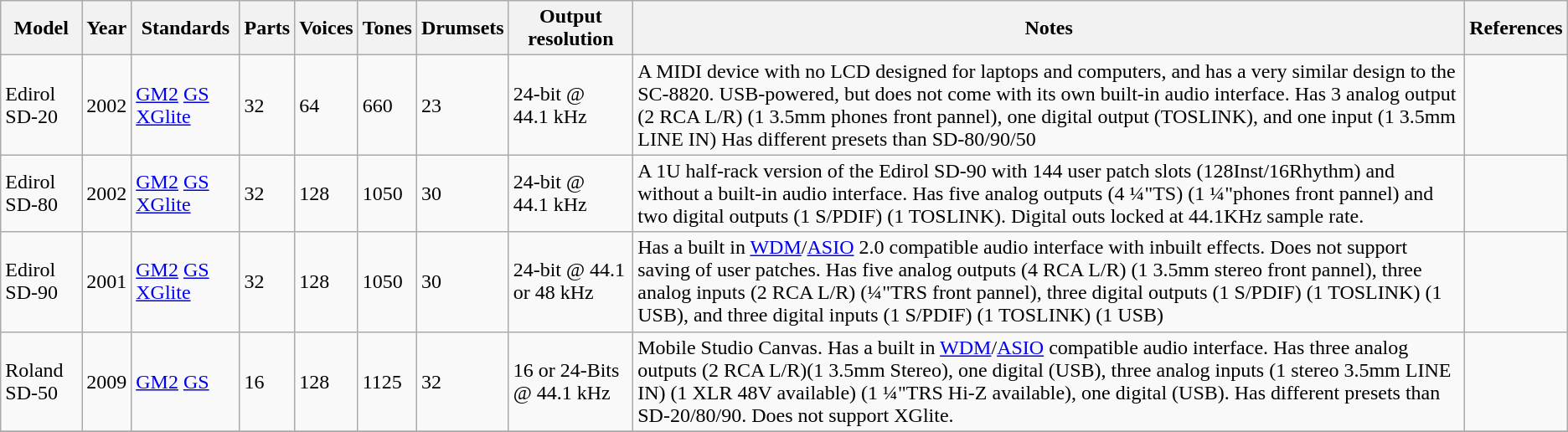<table class="wikitable">
<tr>
<th>Model</th>
<th>Year</th>
<th>Standards</th>
<th>Parts</th>
<th>Voices</th>
<th>Tones</th>
<th>Drumsets</th>
<th>Output resolution</th>
<th>Notes</th>
<th>References</th>
</tr>
<tr>
<td>Edirol SD-20</td>
<td>2002</td>
<td><a href='#'>GM2</a> <a href='#'>GS</a> <a href='#'>XGlite</a></td>
<td>32</td>
<td>64</td>
<td>660</td>
<td>23</td>
<td>24-bit @ 44.1 kHz</td>
<td>A MIDI device with no LCD designed for laptops and computers, and has a very similar design to the SC-8820. USB-powered, but does not come with its own built-in audio interface. Has 3 analog output (2 RCA L/R) (1 3.5mm phones front pannel), one digital output (TOSLINK), and one input (1 3.5mm LINE IN) Has different presets than SD-80/90/50</td>
<td></td>
</tr>
<tr>
<td>Edirol SD-80</td>
<td>2002</td>
<td><a href='#'>GM2</a> <a href='#'>GS</a> <a href='#'>XGlite</a></td>
<td>32</td>
<td>128</td>
<td>1050</td>
<td>30</td>
<td>24-bit @ 44.1 kHz</td>
<td>A 1U half-rack version of the Edirol SD-90 with 144 user patch slots (128Inst/16Rhythm) and without a built-in audio interface. Has five analog outputs (4 ¼"TS) (1 ¼"phones front pannel) and two digital outputs (1 S/PDIF) (1 TOSLINK). Digital outs locked at 44.1KHz sample rate.</td>
<td></td>
</tr>
<tr>
<td>Edirol SD-90</td>
<td>2001</td>
<td><a href='#'>GM2</a> <a href='#'>GS</a> <a href='#'>XGlite</a></td>
<td>32</td>
<td>128</td>
<td>1050</td>
<td>30</td>
<td>24-bit @ 44.1 or 48 kHz</td>
<td>Has a built in <a href='#'>WDM</a>/<a href='#'>ASIO</a> 2.0 compatible audio interface with inbuilt effects. Does not support saving of user patches. Has five analog outputs (4 RCA L/R) (1 3.5mm stereo front pannel), three analog inputs (2 RCA L/R) (¼"TRS front pannel), three digital outputs (1 S/PDIF) (1 TOSLINK) (1 USB), and three digital inputs (1 S/PDIF) (1 TOSLINK) (1 USB)</td>
<td></td>
</tr>
<tr>
<td>Roland SD-50</td>
<td>2009</td>
<td><a href='#'>GM2</a> <a href='#'>GS</a></td>
<td>16</td>
<td>128</td>
<td>1125</td>
<td>32</td>
<td>16 or 24-Bits @ 44.1 kHz</td>
<td>Mobile Studio Canvas. Has a built in <a href='#'>WDM</a>/<a href='#'>ASIO</a> compatible audio interface. Has three analog outputs (2 RCA L/R)(1 3.5mm Stereo), one digital (USB), three analog inputs (1 stereo 3.5mm LINE IN) (1 XLR 48V available) (1 ¼"TRS Hi-Z available), one digital (USB). Has different presets than SD-20/80/90. Does not support XGlite.</td>
<td></td>
</tr>
<tr>
</tr>
</table>
